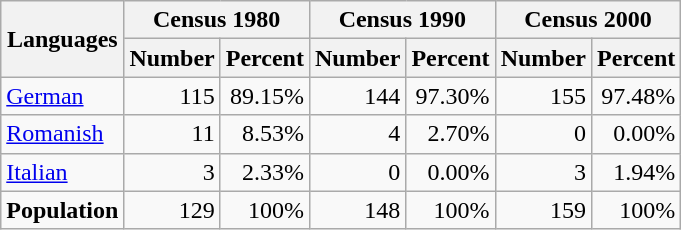<table class="wikitable">
<tr ---->
<th rowspan="2">Languages</th>
<th colspan="2">Census 1980</th>
<th colspan="2">Census 1990</th>
<th colspan="2">Census 2000</th>
</tr>
<tr ---->
<th>Number</th>
<th>Percent</th>
<th>Number</th>
<th>Percent</th>
<th>Number</th>
<th>Percent</th>
</tr>
<tr ---->
<td><a href='#'>German</a></td>
<td align=right>115</td>
<td align=right>89.15%</td>
<td align=right>144</td>
<td align=right>97.30%</td>
<td align=right>155</td>
<td align=right>97.48%</td>
</tr>
<tr ---->
<td><a href='#'>Romanish</a></td>
<td align=right>11</td>
<td align=right>8.53%</td>
<td align=right>4</td>
<td align=right>2.70%</td>
<td align=right>0</td>
<td align=right>0.00%</td>
</tr>
<tr ---->
<td><a href='#'>Italian</a></td>
<td align=right>3</td>
<td align=right>2.33%</td>
<td align=right>0</td>
<td align=right>0.00%</td>
<td align=right>3</td>
<td align=right>1.94%</td>
</tr>
<tr ---->
<td><strong>Population</strong></td>
<td align=right>129</td>
<td align=right>100%</td>
<td align=right>148</td>
<td align=right>100%</td>
<td align=right>159</td>
<td align=right>100%</td>
</tr>
</table>
